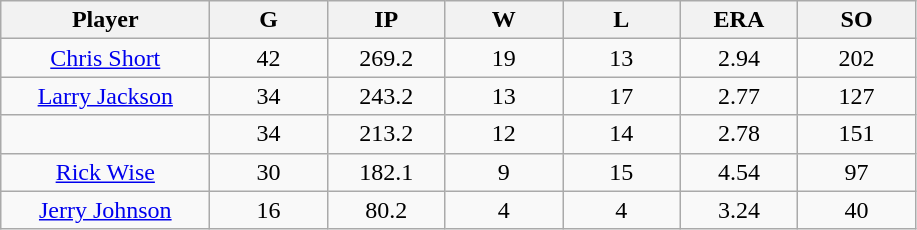<table class="wikitable sortable">
<tr>
<th bgcolor="#DDDDFF" width="16%">Player</th>
<th bgcolor="#DDDDFF" width="9%">G</th>
<th bgcolor="#DDDDFF" width="9%">IP</th>
<th bgcolor="#DDDDFF" width="9%">W</th>
<th bgcolor="#DDDDFF" width="9%">L</th>
<th bgcolor="#DDDDFF" width="9%">ERA</th>
<th bgcolor="#DDDDFF" width="9%">SO</th>
</tr>
<tr align="center">
<td><a href='#'>Chris Short</a></td>
<td>42</td>
<td>269.2</td>
<td>19</td>
<td>13</td>
<td>2.94</td>
<td>202</td>
</tr>
<tr align=center>
<td><a href='#'>Larry Jackson</a></td>
<td>34</td>
<td>243.2</td>
<td>13</td>
<td>17</td>
<td>2.77</td>
<td>127</td>
</tr>
<tr align=center>
<td></td>
<td>34</td>
<td>213.2</td>
<td>12</td>
<td>14</td>
<td>2.78</td>
<td>151</td>
</tr>
<tr align="center">
<td><a href='#'>Rick Wise</a></td>
<td>30</td>
<td>182.1</td>
<td>9</td>
<td>15</td>
<td>4.54</td>
<td>97</td>
</tr>
<tr align=center>
<td><a href='#'>Jerry Johnson</a></td>
<td>16</td>
<td>80.2</td>
<td>4</td>
<td>4</td>
<td>3.24</td>
<td>40</td>
</tr>
</table>
